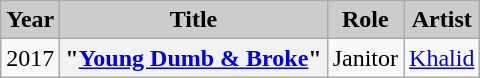<table class="wikitable plainrowheaders">
<tr>
<th scope="col" style="background: #CCCCCC;">Year</th>
<th scope="col" style="background: #CCCCCC;">Title</th>
<th scope="col" style="background: #CCCCCC;">Role</th>
<th scope="col" style="background: #CCCCCC;">Artist</th>
</tr>
<tr>
<td>2017</td>
<th scope="row">"<a href='#'>Young Dumb & Broke</a>"</th>
<td>Janitor</td>
<td><a href='#'>Khalid</a></td>
</tr>
</table>
